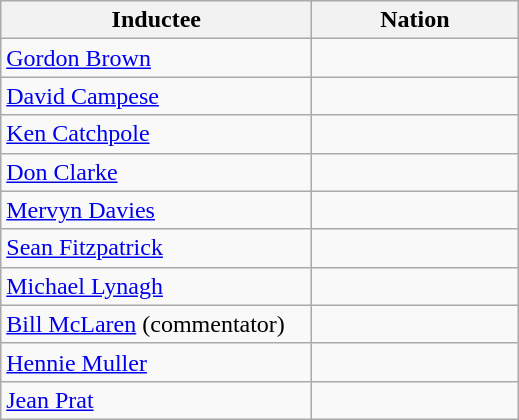<table class="wikitable">
<tr>
<th width="200">Inductee</th>
<th width="130">Nation</th>
</tr>
<tr>
<td><a href='#'>Gordon Brown</a></td>
<td></td>
</tr>
<tr>
<td><a href='#'>David Campese</a></td>
<td></td>
</tr>
<tr>
<td><a href='#'>Ken Catchpole</a></td>
<td></td>
</tr>
<tr>
<td><a href='#'>Don Clarke</a></td>
<td></td>
</tr>
<tr>
<td><a href='#'>Mervyn Davies</a></td>
<td></td>
</tr>
<tr>
<td><a href='#'>Sean Fitzpatrick</a></td>
<td></td>
</tr>
<tr>
<td><a href='#'>Michael Lynagh</a></td>
<td></td>
</tr>
<tr>
<td><a href='#'>Bill McLaren</a> (commentator)</td>
<td></td>
</tr>
<tr>
<td><a href='#'>Hennie Muller</a></td>
<td></td>
</tr>
<tr>
<td><a href='#'>Jean Prat</a></td>
<td></td>
</tr>
</table>
